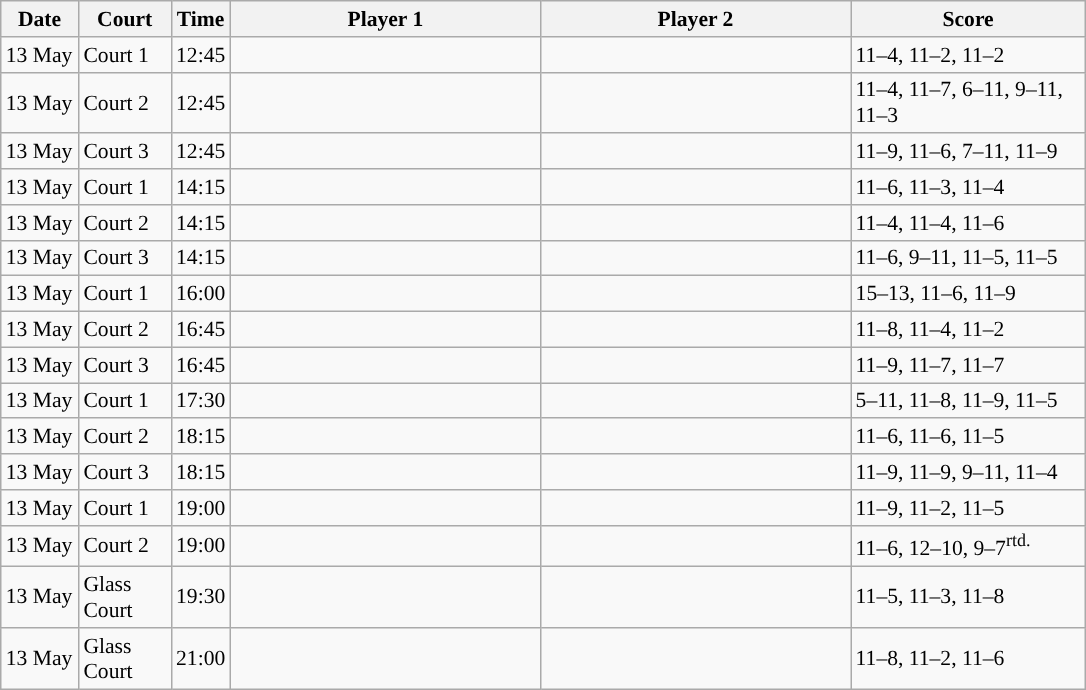<table class="sortable wikitable" style="font-size:90%">
<tr>
<th width="45" class="unsortable">Date</th>
<th width="55">Court</th>
<th width="30">Time</th>
<th width="200">Player 1</th>
<th width="200">Player 2</th>
<th width="150" class="unsortable">Score</th>
</tr>
<tr>
<td>13 May</td>
<td>Court 1</td>
<td>12:45</td>
<td><strong></strong></td>
<td></td>
<td>11–4, 11–2, 11–2</td>
</tr>
<tr>
<td>13 May</td>
<td>Court 2</td>
<td>12:45</td>
<td></td>
<td><strong></strong></td>
<td>11–4, 11–7, 6–11, 9–11, 11–3</td>
</tr>
<tr>
<td>13 May</td>
<td>Court 3</td>
<td>12:45</td>
<td><strong></strong></td>
<td></td>
<td>11–9, 11–6, 7–11, 11–9</td>
</tr>
<tr>
<td>13 May</td>
<td>Court 1</td>
<td>14:15</td>
<td><strong></strong></td>
<td></td>
<td>11–6, 11–3, 11–4</td>
</tr>
<tr>
<td>13 May</td>
<td>Court 2</td>
<td>14:15</td>
<td></td>
<td><strong></strong></td>
<td>11–4, 11–4, 11–6</td>
</tr>
<tr>
<td>13 May</td>
<td>Court 3</td>
<td>14:15</td>
<td></td>
<td><strong></strong></td>
<td>11–6, 9–11, 11–5, 11–5</td>
</tr>
<tr>
<td>13 May</td>
<td>Court 1</td>
<td>16:00</td>
<td></td>
<td><strong></strong></td>
<td>15–13, 11–6, 11–9</td>
</tr>
<tr>
<td>13 May</td>
<td>Court 2</td>
<td>16:45</td>
<td><strong></strong></td>
<td></td>
<td>11–8, 11–4, 11–2</td>
</tr>
<tr>
<td>13 May</td>
<td>Court 3</td>
<td>16:45</td>
<td></td>
<td><strong></strong></td>
<td>11–9, 11–7, 11–7</td>
</tr>
<tr>
<td>13 May</td>
<td>Court 1</td>
<td>17:30</td>
<td><strong></strong></td>
<td></td>
<td>5–11, 11–8, 11–9, 11–5</td>
</tr>
<tr>
<td>13 May</td>
<td>Court 2</td>
<td>18:15</td>
<td><strong></strong></td>
<td></td>
<td>11–6, 11–6, 11–5</td>
</tr>
<tr>
<td>13 May</td>
<td>Court 3</td>
<td>18:15</td>
<td><strong></strong></td>
<td></td>
<td>11–9, 11–9, 9–11, 11–4</td>
</tr>
<tr>
<td>13 May</td>
<td>Court 1</td>
<td>19:00</td>
<td></td>
<td><strong></strong></td>
<td>11–9, 11–2, 11–5</td>
</tr>
<tr>
<td>13 May</td>
<td>Court 2</td>
<td>19:00</td>
<td></td>
<td><strong></strong></td>
<td>11–6, 12–10, 9–7<sup>rtd.</sup></td>
</tr>
<tr>
<td>13 May</td>
<td>Glass Court</td>
<td>19:30</td>
<td><strong></strong></td>
<td></td>
<td>11–5, 11–3, 11–8</td>
</tr>
<tr>
<td>13 May</td>
<td>Glass Court</td>
<td>21:00</td>
<td></td>
<td><strong></strong></td>
<td>11–8, 11–2, 11–6</td>
</tr>
</table>
